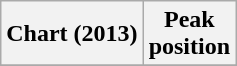<table class="wikitable plainrowheaders" style="text-align:center">
<tr>
<th>Chart (2013)</th>
<th>Peak<br>position</th>
</tr>
<tr>
</tr>
</table>
